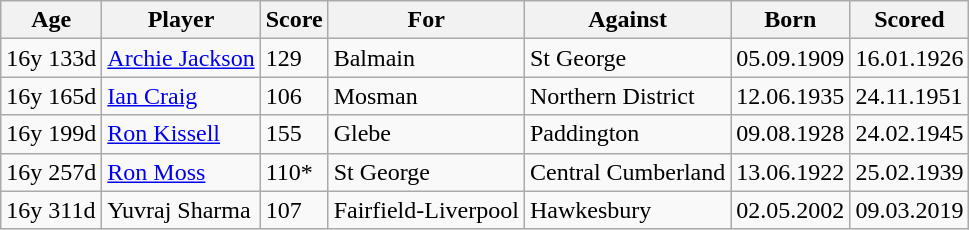<table class="wikitable">
<tr>
<th>Age</th>
<th>Player</th>
<th>Score</th>
<th>For</th>
<th>Against</th>
<th>Born</th>
<th>Scored</th>
</tr>
<tr>
<td>16y 133d</td>
<td><a href='#'>Archie Jackson</a></td>
<td>129</td>
<td>Balmain</td>
<td>St George</td>
<td>05.09.1909</td>
<td>16.01.1926</td>
</tr>
<tr>
<td>16y 165d</td>
<td><a href='#'>Ian Craig</a></td>
<td>106</td>
<td>Mosman</td>
<td>Northern District</td>
<td>12.06.1935</td>
<td>24.11.1951</td>
</tr>
<tr>
<td>16y 199d</td>
<td><a href='#'>Ron Kissell</a></td>
<td>155</td>
<td>Glebe</td>
<td>Paddington</td>
<td>09.08.1928</td>
<td>24.02.1945</td>
</tr>
<tr>
<td>16y 257d</td>
<td><a href='#'>Ron Moss</a></td>
<td>110*</td>
<td>St George</td>
<td>Central Cumberland</td>
<td>13.06.1922</td>
<td>25.02.1939</td>
</tr>
<tr>
<td>16y 311d</td>
<td>Yuvraj Sharma</td>
<td>107</td>
<td>Fairfield-Liverpool</td>
<td>Hawkesbury</td>
<td>02.05.2002</td>
<td>09.03.2019</td>
</tr>
</table>
